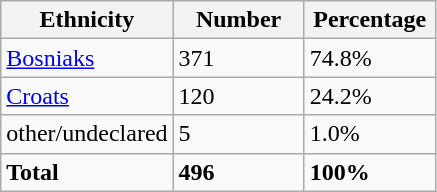<table class="wikitable">
<tr>
<th width="100px">Ethnicity</th>
<th width="80px">Number</th>
<th width="80px">Percentage</th>
</tr>
<tr>
<td><a href='#'>Bosniaks</a></td>
<td>371</td>
<td>74.8%</td>
</tr>
<tr>
<td><a href='#'>Croats</a></td>
<td>120</td>
<td>24.2%</td>
</tr>
<tr>
<td>other/undeclared</td>
<td>5</td>
<td>1.0%</td>
</tr>
<tr>
<td><strong>Total</strong></td>
<td><strong>496</strong></td>
<td><strong>100%</strong></td>
</tr>
</table>
